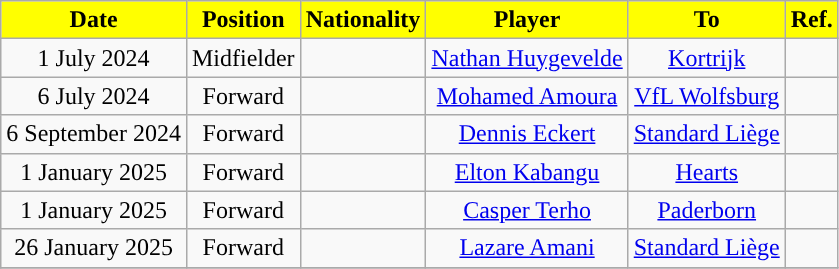<table class="wikitable" style="text-align:center;">
<tr>
<th style="background:#FFFF00; color:#000000; ">Date</th>
<th style="background:#FFFF00; color:#000000; ">Position</th>
<th style="background:#FFFF00; color:#000000; ">Nationality</th>
<th style="background:#FFFF00; color:#000000; ">Player</th>
<th style="background:#FFFF00; color:#000000; ">To</th>
<th style="background:#FFFF00; color:#000000; ">Ref.</th>
</tr>
<tr>
<td>1 July 2024</td>
<td>Midfielder</td>
<td></td>
<td><a href='#'>Nathan Huygevelde</a></td>
<td> <a href='#'>Kortrijk</a> </td>
<td></td>
</tr>
<tr>
<td>6 July 2024</td>
<td>Forward</td>
<td></td>
<td><a href='#'>Mohamed Amoura</a></td>
<td> <a href='#'>VfL Wolfsburg</a> </td>
<td></td>
</tr>
<tr>
<td>6 September 2024</td>
<td>Forward</td>
<td></td>
<td><a href='#'>Dennis Eckert</a></td>
<td> <a href='#'>Standard Liège</a> </td>
<td></td>
</tr>
<tr>
<td>1 January 2025</td>
<td>Forward</td>
<td></td>
<td><a href='#'>Elton Kabangu</a></td>
<td> <a href='#'>Hearts</a> </td>
<td></td>
</tr>
<tr>
<td>1 January 2025</td>
<td>Forward</td>
<td></td>
<td><a href='#'>Casper Terho</a></td>
<td> <a href='#'>Paderborn</a> </td>
<td></td>
</tr>
<tr>
<td>26 January 2025</td>
<td>Forward</td>
<td></td>
<td><a href='#'>Lazare Amani</a></td>
<td> <a href='#'>Standard Liège</a> </td>
<td></td>
</tr>
<tr>
</tr>
</table>
